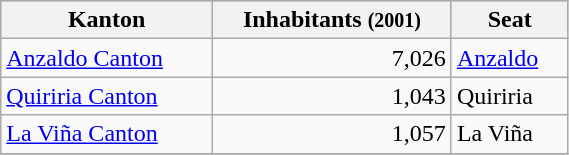<table class="wikitable" border="1" style="width:30%;" border="1">
<tr bgcolor=silver>
<th><strong>Kanton</strong></th>
<th><strong>Inhabitants <small>(2001)</small></strong></th>
<th><strong>Seat</strong></th>
</tr>
<tr>
<td><a href='#'>Anzaldo Canton</a></td>
<td align="right">7,026</td>
<td><a href='#'>Anzaldo</a></td>
</tr>
<tr>
<td><a href='#'>Quiriria Canton</a></td>
<td align="right">1,043</td>
<td>Quiriria</td>
</tr>
<tr>
<td><a href='#'>La Viña Canton</a></td>
<td align="right">1,057</td>
<td>La Viña</td>
</tr>
<tr>
</tr>
</table>
